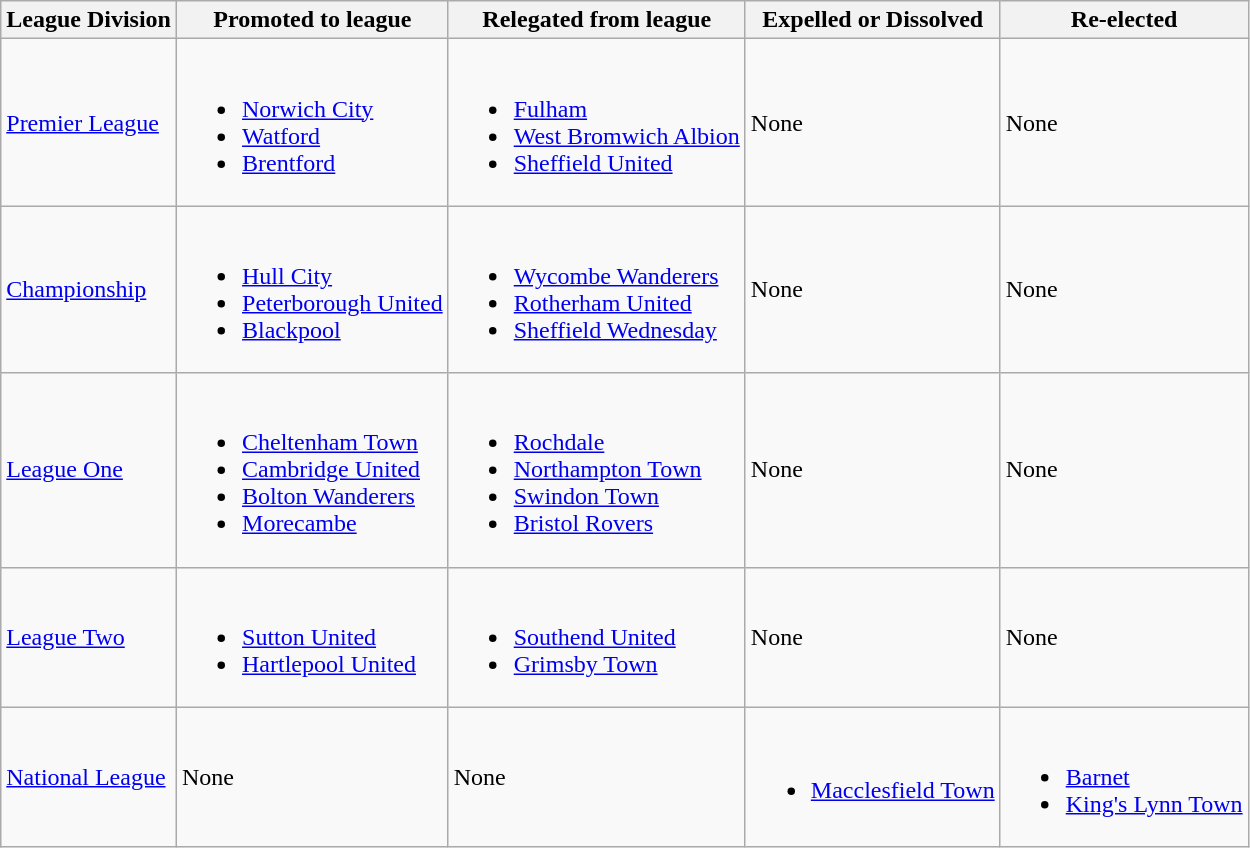<table class="wikitable">
<tr>
<th>League Division</th>
<th>Promoted to league </th>
<th>Relegated from league </th>
<th>Expelled or Dissolved</th>
<th>Re-elected</th>
</tr>
<tr>
<td><a href='#'>Premier League</a></td>
<td><br><ul><li><a href='#'>Norwich City</a> </li><li><a href='#'>Watford</a> </li><li><a href='#'>Brentford</a> </li></ul></td>
<td><br><ul><li><a href='#'>Fulham</a> </li><li><a href='#'>West Bromwich Albion</a> </li><li><a href='#'>Sheffield United</a> </li></ul></td>
<td>None</td>
<td>None</td>
</tr>
<tr>
<td><a href='#'>Championship</a></td>
<td><br><ul><li><a href='#'>Hull City</a> </li><li><a href='#'>Peterborough United</a> </li><li><a href='#'>Blackpool</a> </li></ul></td>
<td><br><ul><li><a href='#'>Wycombe Wanderers</a> </li><li><a href='#'>Rotherham United</a> </li><li><a href='#'>Sheffield Wednesday</a> </li></ul></td>
<td>None</td>
<td>None</td>
</tr>
<tr>
<td><a href='#'>League One</a></td>
<td><br><ul><li><a href='#'>Cheltenham Town</a> </li><li><a href='#'>Cambridge United</a> </li><li><a href='#'>Bolton Wanderers</a> </li><li><a href='#'>Morecambe</a> </li></ul></td>
<td><br><ul><li><a href='#'>Rochdale</a> </li><li><a href='#'>Northampton Town</a> </li><li><a href='#'>Swindon Town</a> </li><li><a href='#'>Bristol Rovers</a> </li></ul></td>
<td>None</td>
<td>None</td>
</tr>
<tr>
<td><a href='#'>League Two</a></td>
<td><br><ul><li><a href='#'>Sutton United</a> </li><li><a href='#'>Hartlepool United</a> </li></ul></td>
<td><br><ul><li><a href='#'>Southend United</a> </li><li><a href='#'>Grimsby Town</a> </li></ul></td>
<td>None</td>
<td>None</td>
</tr>
<tr>
<td><a href='#'>National League</a></td>
<td>None</td>
<td>None</td>
<td><br><ul><li><a href='#'>Macclesfield Town</a></li></ul></td>
<td><br><ul><li><a href='#'>Barnet</a></li><li><a href='#'>King's Lynn Town</a></li></ul></td>
</tr>
</table>
